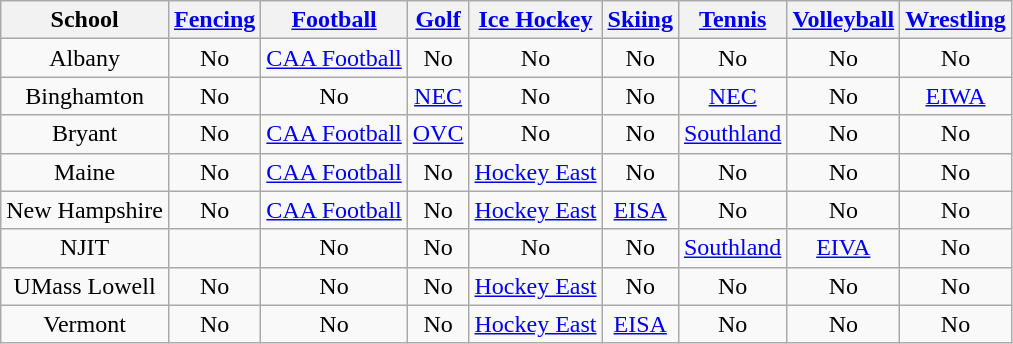<table class="wikitable sortable">
<tr style="text-align:center">
<th>School</th>
<th><a href='#'>Fencing</a></th>
<th><a href='#'>Football</a></th>
<th><a href='#'>Golf</a></th>
<th><a href='#'>Ice Hockey</a></th>
<th><a href='#'>Skiing</a></th>
<th><a href='#'>Tennis</a></th>
<th><a href='#'>Volleyball</a></th>
<th><a href='#'>Wrestling</a></th>
</tr>
<tr style="text-align:center">
<td>Albany</td>
<td>No</td>
<td><a href='#'>CAA Football</a></td>
<td>No</td>
<td>No</td>
<td>No</td>
<td>No</td>
<td>No</td>
<td>No</td>
</tr>
<tr style="text-align:center">
<td>Binghamton</td>
<td>No</td>
<td>No</td>
<td><a href='#'>NEC</a></td>
<td>No</td>
<td>No</td>
<td><a href='#'>NEC</a></td>
<td>No</td>
<td><a href='#'>EIWA</a></td>
</tr>
<tr style="text-align:center">
<td>Bryant</td>
<td>No</td>
<td><a href='#'>CAA Football</a></td>
<td><a href='#'>OVC</a></td>
<td>No</td>
<td>No</td>
<td><a href='#'>Southland</a></td>
<td>No</td>
<td>No</td>
</tr>
<tr style="text-align:center">
<td>Maine</td>
<td>No</td>
<td><a href='#'>CAA Football</a></td>
<td>No</td>
<td><a href='#'>Hockey East</a></td>
<td>No</td>
<td>No</td>
<td>No</td>
<td>No</td>
</tr>
<tr style="text-align:center">
<td>New Hampshire</td>
<td>No</td>
<td><a href='#'>CAA Football</a></td>
<td>No</td>
<td><a href='#'>Hockey East</a></td>
<td><a href='#'>EISA</a></td>
<td>No</td>
<td>No</td>
<td>No</td>
</tr>
<tr style="text-align:center">
<td>NJIT</td>
<td></td>
<td>No</td>
<td>No</td>
<td>No</td>
<td>No</td>
<td><a href='#'>Southland</a></td>
<td><a href='#'>EIVA</a></td>
<td>No</td>
</tr>
<tr style="text-align:center">
<td>UMass Lowell</td>
<td>No</td>
<td>No</td>
<td>No</td>
<td><a href='#'>Hockey East</a></td>
<td>No</td>
<td>No</td>
<td>No</td>
<td>No</td>
</tr>
<tr style="text-align:center">
<td>Vermont</td>
<td>No</td>
<td>No</td>
<td>No</td>
<td><a href='#'>Hockey East</a></td>
<td><a href='#'>EISA</a></td>
<td>No</td>
<td>No</td>
<td>No</td>
</tr>
</table>
